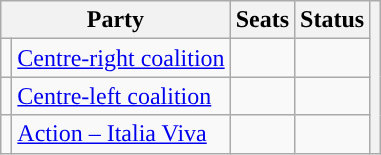<table class=wikitable>
<tr>
<th colspan=2>Party</th>
<th>Seats</th>
<th>Status</th>
<th rowspan=4></th>
</tr>
<tr>
<td style="color:inherit;background:"></td>
<td><a href='#'>Centre-right coalition</a></td>
<td></td>
<td></td>
</tr>
<tr>
<td style="color:inherit;background:"></td>
<td><a href='#'>Centre-left coalition</a></td>
<td></td>
<td></td>
</tr>
<tr>
<td style="color:inherit;background:"></td>
<td><a href='#'>Action – Italia Viva</a></td>
<td></td>
<td></td>
</tr>
</table>
